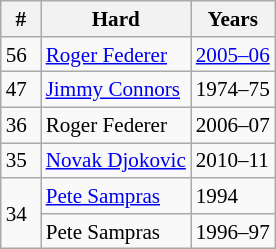<table class="wikitable" style="display:inline-table; font-size: 88%;">
<tr>
<th width=20>#</th>
<th>Hard</th>
<th>Years</th>
</tr>
<tr>
<td>56</td>
<td> <a href='#'>Roger Federer</a></td>
<td><a href='#'>2005–06</a></td>
</tr>
<tr>
<td>47</td>
<td> <a href='#'>Jimmy Connors</a></td>
<td>1974–75</td>
</tr>
<tr>
<td>36</td>
<td> Roger Federer</td>
<td>2006–07</td>
</tr>
<tr>
<td>35</td>
<td> <a href='#'>Novak Djokovic</a></td>
<td>2010–11</td>
</tr>
<tr>
<td rowspan=2>34</td>
<td> <a href='#'>Pete Sampras</a></td>
<td>1994</td>
</tr>
<tr>
<td> Pete Sampras</td>
<td>1996–97</td>
</tr>
</table>
